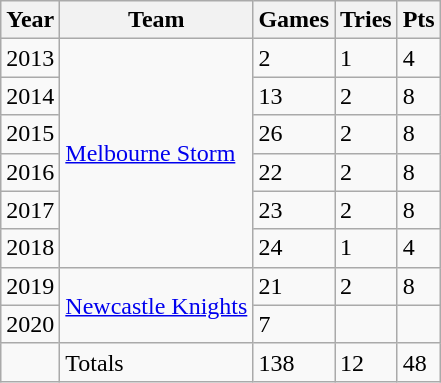<table class="wikitable">
<tr>
<th>Year</th>
<th>Team</th>
<th>Games</th>
<th>Tries</th>
<th>Pts</th>
</tr>
<tr>
<td>2013</td>
<td rowspan="6"> <a href='#'>Melbourne Storm</a></td>
<td>2</td>
<td>1</td>
<td>4</td>
</tr>
<tr>
<td>2014</td>
<td>13</td>
<td>2</td>
<td>8</td>
</tr>
<tr>
<td>2015</td>
<td>26</td>
<td>2</td>
<td>8</td>
</tr>
<tr>
<td>2016</td>
<td>22</td>
<td>2</td>
<td>8</td>
</tr>
<tr>
<td>2017</td>
<td>23</td>
<td>2</td>
<td>8</td>
</tr>
<tr>
<td>2018</td>
<td>24</td>
<td>1</td>
<td>4</td>
</tr>
<tr>
<td>2019</td>
<td rowspan="2"> <a href='#'>Newcastle Knights</a></td>
<td>21</td>
<td>2</td>
<td>8</td>
</tr>
<tr>
<td>2020</td>
<td>7</td>
<td></td>
<td></td>
</tr>
<tr>
<td></td>
<td>Totals</td>
<td>138</td>
<td>12</td>
<td>48</td>
</tr>
</table>
